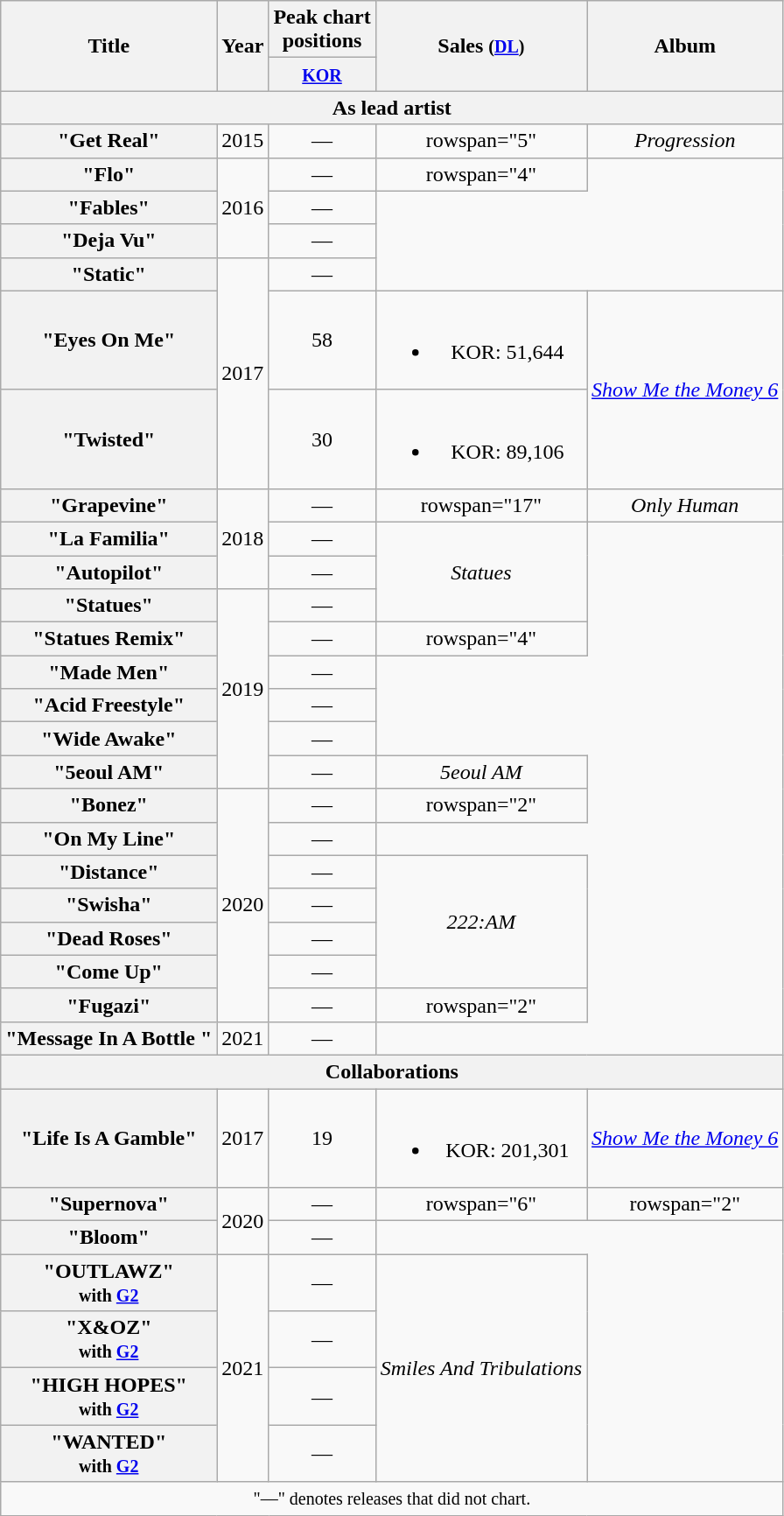<table class="wikitable plainrowheaders" style="text-align:center;">
<tr>
<th scope="col" rowspan="2">Title</th>
<th scope="col" rowspan="2">Year</th>
<th scope="col" colspan="1">Peak chart <br> positions</th>
<th scope="col" rowspan="2">Sales <small>(<a href='#'>DL</a>)</small></th>
<th scope="col" rowspan="2">Album</th>
</tr>
<tr>
<th><small><a href='#'>KOR</a></small><br></th>
</tr>
<tr>
<th scope="col" colspan="5">As lead artist</th>
</tr>
<tr>
<th scope="row">"Get Real"</th>
<td>2015</td>
<td>—</td>
<td>rowspan="5" </td>
<td><em>Progression</em></td>
</tr>
<tr>
<th scope="row">"Flo"</th>
<td rowspan="3">2016</td>
<td>—</td>
<td>rowspan="4" </td>
</tr>
<tr>
<th scope="row">"Fables"</th>
<td>—</td>
</tr>
<tr>
<th scope="row">"Deja Vu"</th>
<td>—</td>
</tr>
<tr>
<th scope="row">"Static" </th>
<td rowspan="3">2017</td>
<td>—</td>
</tr>
<tr>
<th scope="row">"Eyes On Me"<br></th>
<td>58</td>
<td><br><ul><li>KOR: 51,644</li></ul></td>
<td rowspan="2"><em><a href='#'>Show Me the Money 6</a></em></td>
</tr>
<tr>
<th scope="row">"Twisted" <br></th>
<td>30</td>
<td><br><ul><li>KOR: 89,106</li></ul></td>
</tr>
<tr>
<th scope="row">"Grapevine" <br></th>
<td rowspan="3">2018</td>
<td>—</td>
<td>rowspan="17" </td>
<td><em>Only Human</em></td>
</tr>
<tr>
<th scope="row">"La Familia" </th>
<td>—</td>
<td rowspan="3"><em>Statues</em></td>
</tr>
<tr>
<th scope="row">"Autopilot"<br></th>
<td>—</td>
</tr>
<tr>
<th scope="row">"Statues"</th>
<td rowspan="6">2019</td>
<td>—</td>
</tr>
<tr>
<th scope="row">"Statues Remix"<br></th>
<td>—</td>
<td>rowspan="4" </td>
</tr>
<tr>
<th scope="row">"Made Men"</th>
<td>—</td>
</tr>
<tr>
<th scope="row">"Acid Freestyle"</th>
<td>—</td>
</tr>
<tr>
<th scope="row">"Wide Awake"</th>
<td>—</td>
</tr>
<tr>
<th scope="row">"5eoul AM"<br></th>
<td>—</td>
<td><em>5eoul AM</em></td>
</tr>
<tr>
<th scope="row">"Bonez"</th>
<td rowspan="7">2020</td>
<td>—</td>
<td>rowspan="2" </td>
</tr>
<tr>
<th scope="row">"On My Line"</th>
<td>—</td>
</tr>
<tr>
<th scope="row">"Distance"<br></th>
<td>—</td>
<td rowspan="4"><em>222:AM</em></td>
</tr>
<tr>
<th scope="row">"Swisha"</th>
<td>—</td>
</tr>
<tr>
<th scope="row">"Dead Roses"</th>
<td>—</td>
</tr>
<tr>
<th scope="row">"Come Up"<br></th>
<td>—</td>
</tr>
<tr>
<th scope="row">"Fugazi"<br></th>
<td>—</td>
<td>rowspan="2" </td>
</tr>
<tr>
<th scope="row">"Message In A Bottle "</th>
<td rowspan="1">2021</td>
<td>—</td>
</tr>
<tr>
<th scope="col" colspan="5">Collaborations</th>
</tr>
<tr>
<th scope="row">"Life Is A Gamble" <br></th>
<td>2017</td>
<td>19</td>
<td><br><ul><li>KOR: 201,301</li></ul></td>
<td><em><a href='#'>Show Me the Money 6</a></em></td>
</tr>
<tr>
<th scope="row">"Supernova"<br></th>
<td rowspan="2">2020</td>
<td>—</td>
<td>rowspan="6" </td>
<td>rowspan="2" </td>
</tr>
<tr>
<th scope="row">"Bloom" <br></th>
<td>—</td>
</tr>
<tr>
<th scope="row">"OUTLAWZ"<br><small>with <a href='#'>G2</a></small></th>
<td rowspan="4">2021</td>
<td>—</td>
<td rowspan="4"><em>Smiles And Tribulations</em></td>
</tr>
<tr>
<th scope="row">"X&OZ"<br><small>with <a href='#'>G2</a></small></th>
<td>—</td>
</tr>
<tr>
<th scope="row">"HIGH HOPES"<br><small>with <a href='#'>G2</a></small></th>
<td>—</td>
</tr>
<tr>
<th scope="row">"WANTED"<br><small>with <a href='#'>G2</a></small></th>
<td>—</td>
</tr>
<tr>
<td colspan="5" align="center"><small>"—" denotes releases that did not chart.</small></td>
</tr>
</table>
